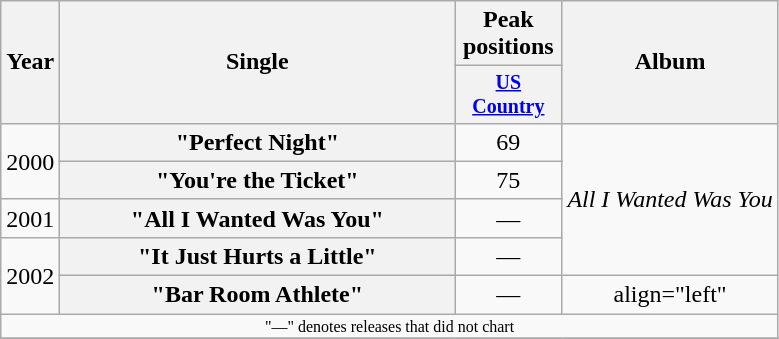<table class="wikitable plainrowheaders" style="text-align:center;">
<tr>
<th rowspan="2">Year</th>
<th rowspan="2" style="width:16em;">Single</th>
<th>Peak positions</th>
<th rowspan="2">Album</th>
</tr>
<tr style="font-size:smaller;">
<th width="65"><a href='#'>US Country</a></th>
</tr>
<tr>
<td rowspan="2">2000</td>
<th scope="row">"Perfect Night"</th>
<td>69</td>
<td align="left" rowspan="4"><em>All I Wanted Was You</em></td>
</tr>
<tr>
<th scope="row">"You're the Ticket"</th>
<td>75</td>
</tr>
<tr>
<td>2001</td>
<th scope="row">"All I Wanted Was You"</th>
<td>—</td>
</tr>
<tr>
<td rowspan="2">2002</td>
<th scope="row">"It Just Hurts a Little"</th>
<td>—</td>
</tr>
<tr>
<th scope="row">"Bar Room Athlete"</th>
<td>—</td>
<td>align="left"</td>
</tr>
<tr>
<td colspan="4" style="font-size:8pt">"—" denotes releases that did not chart</td>
</tr>
<tr>
</tr>
</table>
